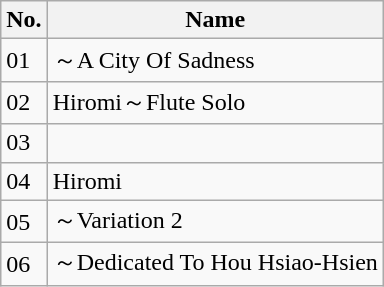<table class="wikitable">
<tr>
<th>No.</th>
<th>Name</th>
</tr>
<tr>
<td>01</td>
<td>～A City Of Sadness</td>
</tr>
<tr>
<td>02</td>
<td>Hiromi～Flute Solo</td>
</tr>
<tr>
<td>03</td>
<td></td>
</tr>
<tr>
<td>04</td>
<td>Hiromi</td>
</tr>
<tr>
<td>05</td>
<td>～Variation 2</td>
</tr>
<tr>
<td>06</td>
<td>～Dedicated To Hou Hsiao-Hsien</td>
</tr>
</table>
